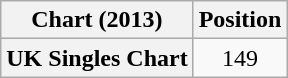<table class="wikitable plainrowheaders">
<tr>
<th scope="col">Chart (2013)</th>
<th scope="col">Position</th>
</tr>
<tr>
<th scope="row">UK Singles Chart</th>
<td style="text-align:center;">149</td>
</tr>
</table>
